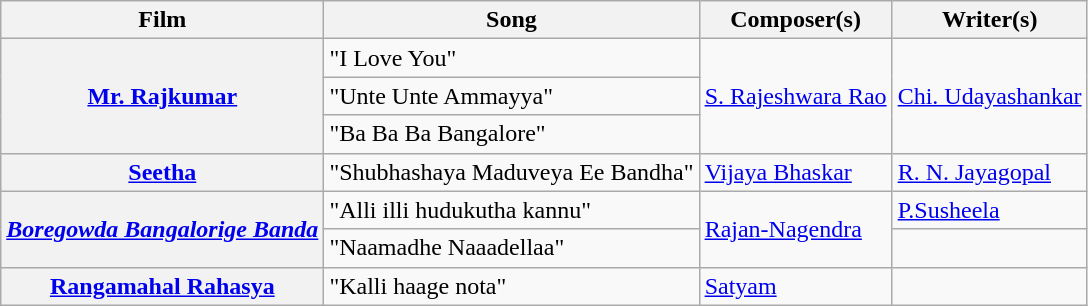<table class="wikitable">
<tr>
<th>Film</th>
<th>Song</th>
<th>Composer(s)</th>
<th>Writer(s)</th>
</tr>
<tr>
<th rowspan="3"><a href='#'>Mr. Rajkumar</a></th>
<td>"I Love You"</td>
<td rowspan="3"><a href='#'>S. Rajeshwara Rao</a></td>
<td rowspan="3"><a href='#'>Chi. Udayashankar</a></td>
</tr>
<tr>
<td>"Unte Unte Ammayya"</td>
</tr>
<tr>
<td>"Ba Ba Ba Bangalore"</td>
</tr>
<tr>
<th><a href='#'>Seetha</a></th>
<td>"Shubhashaya Maduveya Ee Bandha"</td>
<td><a href='#'>Vijaya Bhaskar</a></td>
<td><a href='#'>R. N. Jayagopal</a></td>
</tr>
<tr>
<th rowspan="2"><em><a href='#'>Boregowda Bangalorige Banda</a></em></th>
<td>"Alli illi hudukutha kannu"</td>
<td rowspan="2"><a href='#'>Rajan-Nagendra</a></td>
<td><a href='#'>P.Susheela</a></td>
</tr>
<tr>
<td>"Naamadhe Naaadellaa"</td>
<td></td>
</tr>
<tr>
<th><a href='#'>Rangamahal Rahasya</a></th>
<td>"Kalli haage nota"</td>
<td><a href='#'>Satyam</a></td>
<td></td>
</tr>
</table>
